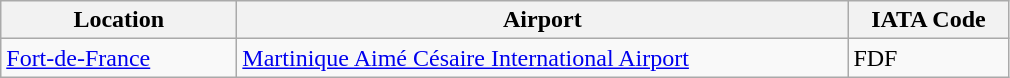<table class="wikitable">
<tr>
<th scope="col" style="width:150px;"><strong>Location</strong></th>
<th scope="col" style="width:400px;"><strong>Airport</strong></th>
<th scope="col" style="width:100px;"><strong>IATA Code</strong></th>
</tr>
<tr>
<td><a href='#'>Fort-de-France</a></td>
<td><a href='#'>Martinique Aimé Césaire International Airport</a></td>
<td>FDF</td>
</tr>
</table>
